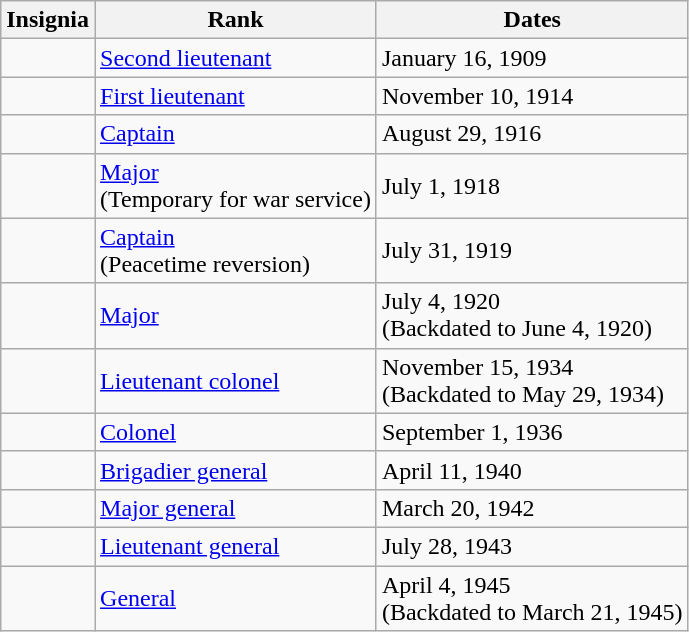<table class="wikitable">
<tr>
<th>Insignia</th>
<th>Rank</th>
<th>Dates</th>
</tr>
<tr>
<td></td>
<td><a href='#'>Second lieutenant</a></td>
<td>January 16, 1909</td>
</tr>
<tr>
<td></td>
<td><a href='#'>First lieutenant</a></td>
<td>November 10, 1914</td>
</tr>
<tr>
<td></td>
<td><a href='#'>Captain</a></td>
<td>August 29, 1916</td>
</tr>
<tr>
<td></td>
<td><a href='#'>Major</a><br>(Temporary for war service)</td>
<td>July 1, 1918</td>
</tr>
<tr>
<td></td>
<td><a href='#'>Captain</a><br>(Peacetime reversion)</td>
<td>July 31, 1919</td>
</tr>
<tr>
<td></td>
<td><a href='#'>Major</a></td>
<td>July 4, 1920<br>(Backdated to June 4, 1920)</td>
</tr>
<tr>
<td></td>
<td><a href='#'>Lieutenant colonel</a></td>
<td>November 15, 1934<br>(Backdated to May 29, 1934)</td>
</tr>
<tr>
<td></td>
<td><a href='#'>Colonel</a></td>
<td>September 1, 1936</td>
</tr>
<tr>
<td></td>
<td><a href='#'>Brigadier general</a></td>
<td>April 11, 1940</td>
</tr>
<tr>
<td></td>
<td><a href='#'>Major general</a></td>
<td>March 20, 1942</td>
</tr>
<tr>
<td></td>
<td><a href='#'>Lieutenant general</a></td>
<td>July 28, 1943</td>
</tr>
<tr>
<td></td>
<td><a href='#'>General</a></td>
<td>April 4, 1945<br>(Backdated to March 21, 1945)</td>
</tr>
</table>
